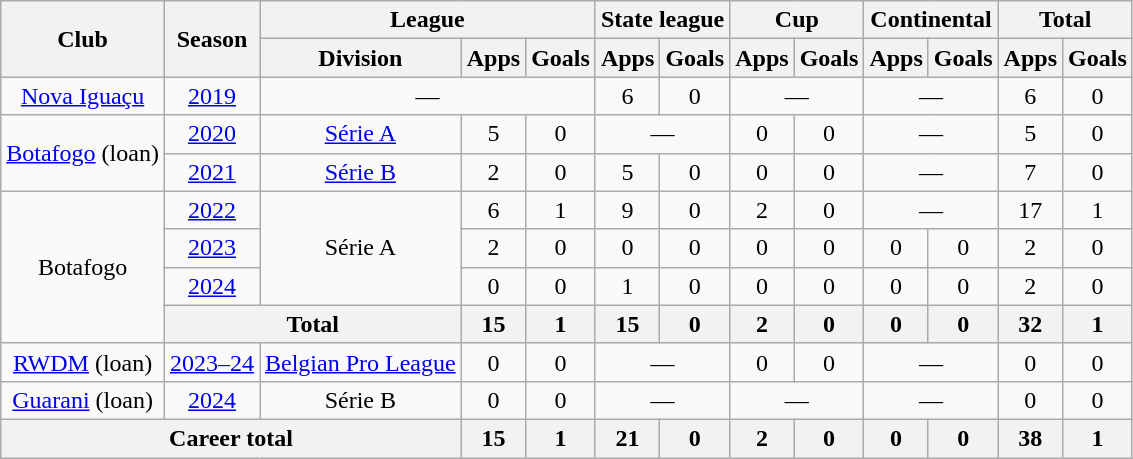<table class="wikitable" style="text-align: center">
<tr>
<th rowspan="2">Club</th>
<th rowspan="2">Season</th>
<th colspan="3">League</th>
<th colspan="2">State league</th>
<th colspan="2">Cup</th>
<th colspan="2">Continental</th>
<th colspan="2">Total</th>
</tr>
<tr>
<th>Division</th>
<th>Apps</th>
<th>Goals</th>
<th>Apps</th>
<th>Goals</th>
<th>Apps</th>
<th>Goals</th>
<th>Apps</th>
<th>Goals</th>
<th>Apps</th>
<th>Goals</th>
</tr>
<tr>
<td><a href='#'>Nova Iguaçu</a></td>
<td><a href='#'>2019</a></td>
<td colspan="3">—</td>
<td>6</td>
<td>0</td>
<td colspan="2">—</td>
<td colspan="2">—</td>
<td>6</td>
<td>0</td>
</tr>
<tr>
<td rowspan="2"><a href='#'>Botafogo</a> (loan)</td>
<td><a href='#'>2020</a></td>
<td><a href='#'>Série A</a></td>
<td>5</td>
<td>0</td>
<td colspan="2">—</td>
<td>0</td>
<td>0</td>
<td colspan="2">—</td>
<td>5</td>
<td>0</td>
</tr>
<tr>
<td><a href='#'>2021</a></td>
<td><a href='#'>Série B</a></td>
<td>2</td>
<td>0</td>
<td>5</td>
<td>0</td>
<td>0</td>
<td>0</td>
<td colspan="2">—</td>
<td>7</td>
<td>0</td>
</tr>
<tr>
<td rowspan="4">Botafogo</td>
<td><a href='#'>2022</a></td>
<td rowspan="3">Série A</td>
<td>6</td>
<td>1</td>
<td>9</td>
<td>0</td>
<td>2</td>
<td>0</td>
<td colspan="2">—</td>
<td>17</td>
<td>1</td>
</tr>
<tr>
<td><a href='#'>2023</a></td>
<td>2</td>
<td>0</td>
<td>0</td>
<td>0</td>
<td>0</td>
<td>0</td>
<td>0</td>
<td>0</td>
<td>2</td>
<td>0</td>
</tr>
<tr>
<td><a href='#'>2024</a></td>
<td>0</td>
<td>0</td>
<td>1</td>
<td>0</td>
<td>0</td>
<td>0</td>
<td>0</td>
<td>0</td>
<td>2</td>
<td>0</td>
</tr>
<tr>
<th colspan="2">Total</th>
<th>15</th>
<th>1</th>
<th>15</th>
<th>0</th>
<th>2</th>
<th>0</th>
<th>0</th>
<th>0</th>
<th>32</th>
<th>1</th>
</tr>
<tr>
<td><a href='#'>RWDM</a> (loan)</td>
<td><a href='#'>2023–24</a></td>
<td><a href='#'>Belgian Pro League</a></td>
<td>0</td>
<td>0</td>
<td colspan="2">—</td>
<td>0</td>
<td>0</td>
<td colspan="2">—</td>
<td>0</td>
<td>0</td>
</tr>
<tr>
<td><a href='#'>Guarani</a> (loan)</td>
<td><a href='#'>2024</a></td>
<td>Série B</td>
<td>0</td>
<td>0</td>
<td colspan="2">—</td>
<td colspan="2">—</td>
<td colspan="2">—</td>
<td>0</td>
<td>0</td>
</tr>
<tr>
<th colspan="3"><strong>Career total</strong></th>
<th>15</th>
<th>1</th>
<th>21</th>
<th>0</th>
<th>2</th>
<th>0</th>
<th>0</th>
<th>0</th>
<th>38</th>
<th>1</th>
</tr>
</table>
